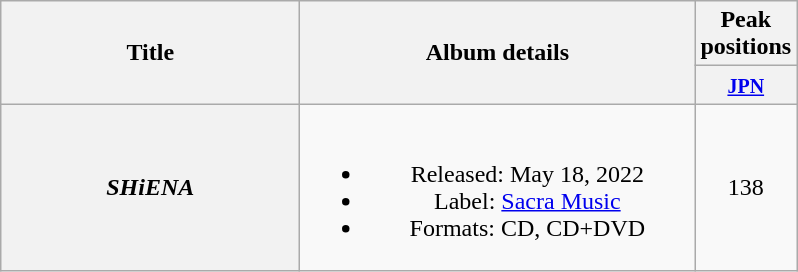<table class="wikitable plainrowheaders" style="text-align:center;">
<tr>
<th style="width:12em;" rowspan="2">Title</th>
<th style="width:16em;" rowspan="2">Album details</th>
<th colspan="1">Peak positions</th>
</tr>
<tr>
<th style="width:2.5em;"><small><a href='#'>JPN</a></small><br></th>
</tr>
<tr>
<th scope="row"><em>SHiENA</em></th>
<td><br><ul><li>Released: May 18, 2022 </li><li>Label: <a href='#'>Sacra Music</a></li><li>Formats: CD, CD+DVD</li></ul></td>
<td>138</td>
</tr>
</table>
